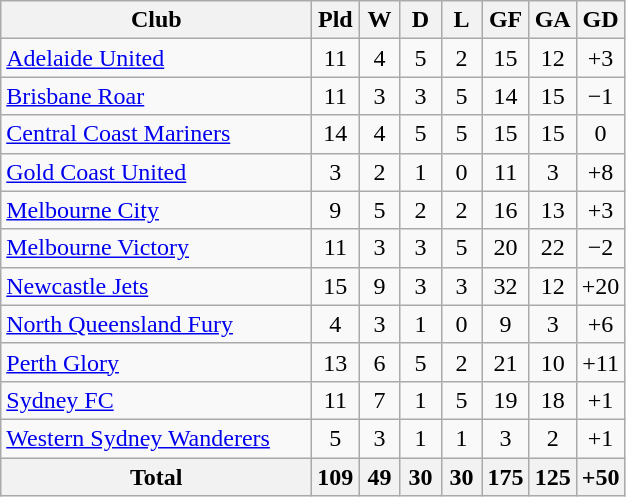<table class="wikitable sortable" style="text-align:center; float:left">
<tr>
<th width=200>Club</th>
<th width=20>Pld</th>
<th width=20>W</th>
<th width=20>D</th>
<th width=20>L</th>
<th width=20>GF</th>
<th width=20>GA</th>
<th width=20>GD</th>
</tr>
<tr>
<td align=left> <a href='#'>Adelaide United</a></td>
<td>11</td>
<td>4</td>
<td>5</td>
<td>2</td>
<td>15</td>
<td>12</td>
<td>+3</td>
</tr>
<tr>
<td align=left> <a href='#'>Brisbane Roar</a></td>
<td>11</td>
<td>3</td>
<td>3</td>
<td>5</td>
<td>14</td>
<td>15</td>
<td>−1</td>
</tr>
<tr>
<td align=left> <a href='#'>Central Coast Mariners</a></td>
<td>14</td>
<td>4</td>
<td>5</td>
<td>5</td>
<td>15</td>
<td>15</td>
<td>0</td>
</tr>
<tr>
<td align=left> <a href='#'>Gold Coast United</a></td>
<td>3</td>
<td>2</td>
<td>1</td>
<td>0</td>
<td>11</td>
<td>3</td>
<td>+8</td>
</tr>
<tr>
<td align=left> <a href='#'>Melbourne City</a></td>
<td>9</td>
<td>5</td>
<td>2</td>
<td>2</td>
<td>16</td>
<td>13</td>
<td>+3</td>
</tr>
<tr>
<td align=left> <a href='#'>Melbourne Victory</a></td>
<td>11</td>
<td>3</td>
<td>3</td>
<td>5</td>
<td>20</td>
<td>22</td>
<td>−2</td>
</tr>
<tr>
<td align=left> <a href='#'>Newcastle Jets</a></td>
<td>15</td>
<td>9</td>
<td>3</td>
<td>3</td>
<td>32</td>
<td>12</td>
<td>+20</td>
</tr>
<tr>
<td align=left> <a href='#'>North Queensland Fury</a></td>
<td>4</td>
<td>3</td>
<td>1</td>
<td>0</td>
<td>9</td>
<td>3</td>
<td>+6</td>
</tr>
<tr>
<td align=left> <a href='#'>Perth Glory</a></td>
<td>13</td>
<td>6</td>
<td>5</td>
<td>2</td>
<td>21</td>
<td>10</td>
<td>+11</td>
</tr>
<tr>
<td align=left> <a href='#'>Sydney FC</a></td>
<td>11</td>
<td>7</td>
<td>1</td>
<td>5</td>
<td>19</td>
<td>18</td>
<td>+1</td>
</tr>
<tr>
<td align=left> <a href='#'>Western Sydney Wanderers</a></td>
<td>5</td>
<td>3</td>
<td>1</td>
<td>1</td>
<td>3</td>
<td>2</td>
<td>+1</td>
</tr>
<tr>
<th align=left>Total</th>
<th>109</th>
<th>49</th>
<th>30</th>
<th>30</th>
<th>175</th>
<th>125</th>
<th>+50</th>
</tr>
</table>
